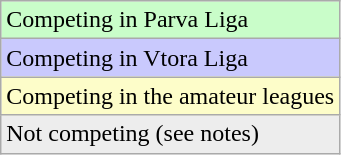<table class="wikitable">
<tr style="background:#c9fdc9;">
<td>Competing in Parva Liga</td>
</tr>
<tr style="background:#c9c9fd;">
<td>Competing in Vtora Liga</td>
</tr>
<tr style="background:#fdfdc9;">
<td>Competing in the amateur leagues</td>
</tr>
<tr style="background:#ededed;">
<td>Not competing (see notes)</td>
</tr>
</table>
